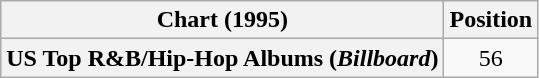<table class="wikitable plainrowheaders" style="text-align:center">
<tr>
<th scope="col">Chart (1995)</th>
<th scope="col">Position</th>
</tr>
<tr>
<th scope="row">US Top R&B/Hip-Hop Albums (<em>Billboard</em>)</th>
<td>56</td>
</tr>
</table>
